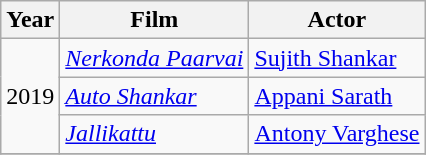<table class="wikitable sortable">
<tr>
<th>Year</th>
<th>Film</th>
<th>Actor</th>
</tr>
<tr>
<td rowspan="3">2019</td>
<td><em><a href='#'>Nerkonda Paarvai</a></em></td>
<td><a href='#'>Sujith Shankar</a></td>
</tr>
<tr>
<td><em><a href='#'>Auto Shankar</a></em></td>
<td><a href='#'>Appani Sarath</a></td>
</tr>
<tr>
<td><em><a href='#'>Jallikattu</a></em></td>
<td><a href='#'>Antony Varghese</a></td>
</tr>
<tr>
</tr>
</table>
